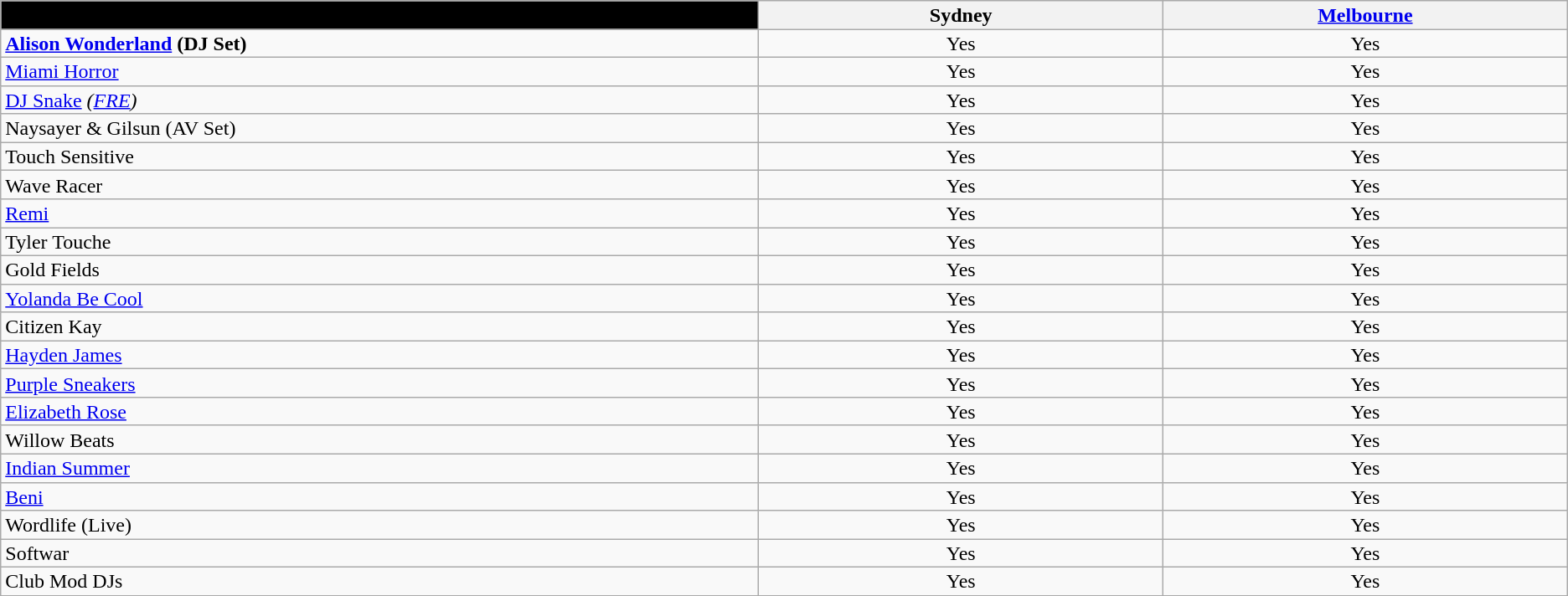<table class="wikitable sortable" style="line-height:0.95em;">
<tr>
<th style="background:#000; width:15%;"> </th>
<th width=8%>Sydney </th>
<th width=8%><a href='#'>Melbourne</a> </th>
</tr>
<tr align=center>
<td align=left><strong><a href='#'>Alison Wonderland</a> (DJ Set)</strong></td>
<td>Yes</td>
<td>Yes</td>
</tr>
<tr align=center>
<td align=left><a href='#'>Miami Horror</a></td>
<td>Yes</td>
<td>Yes</td>
</tr>
<tr align=center>
<td align=left><a href='#'>DJ Snake</a> <em>(<a href='#'>FRE</a>)</em></td>
<td>Yes</td>
<td>Yes</td>
</tr>
<tr align=center>
<td align=left>Naysayer & Gilsun (AV Set)</td>
<td>Yes</td>
<td>Yes</td>
</tr>
<tr align=center>
<td align=left>Touch Sensitive</td>
<td>Yes</td>
<td>Yes</td>
</tr>
<tr align=center>
<td align=left>Wave Racer</td>
<td>Yes</td>
<td>Yes</td>
</tr>
<tr align=center>
<td align=left><a href='#'>Remi</a></td>
<td>Yes</td>
<td>Yes</td>
</tr>
<tr align=center>
<td align=left>Tyler Touche</td>
<td>Yes</td>
<td>Yes</td>
</tr>
<tr align=center>
<td align=left>Gold Fields</td>
<td>Yes</td>
<td>Yes</td>
</tr>
<tr align=center>
<td align=left><a href='#'>Yolanda Be Cool</a></td>
<td>Yes</td>
<td>Yes</td>
</tr>
<tr align=center>
<td align=left>Citizen Kay</td>
<td>Yes</td>
<td>Yes</td>
</tr>
<tr align=center>
<td align=left><a href='#'>Hayden James</a></td>
<td>Yes</td>
<td>Yes</td>
</tr>
<tr align=center>
<td align=left><a href='#'>Purple Sneakers</a></td>
<td>Yes</td>
<td>Yes</td>
</tr>
<tr align=center>
<td align=left><a href='#'>Elizabeth Rose</a></td>
<td>Yes</td>
<td>Yes</td>
</tr>
<tr align=center>
<td align=left>Willow Beats</td>
<td>Yes</td>
<td>Yes</td>
</tr>
<tr align=center>
<td align=left><a href='#'>Indian Summer</a></td>
<td>Yes</td>
<td>Yes</td>
</tr>
<tr align=center>
<td align=left><a href='#'>Beni</a></td>
<td>Yes</td>
<td>Yes</td>
</tr>
<tr align=center>
<td align=left>Wordlife (Live)</td>
<td>Yes</td>
<td>Yes</td>
</tr>
<tr align=center>
<td align=left>Softwar</td>
<td>Yes</td>
<td>Yes</td>
</tr>
<tr align=center>
<td align=left>Club Mod DJs</td>
<td>Yes</td>
<td>Yes</td>
</tr>
<tr align=center>
</tr>
</table>
